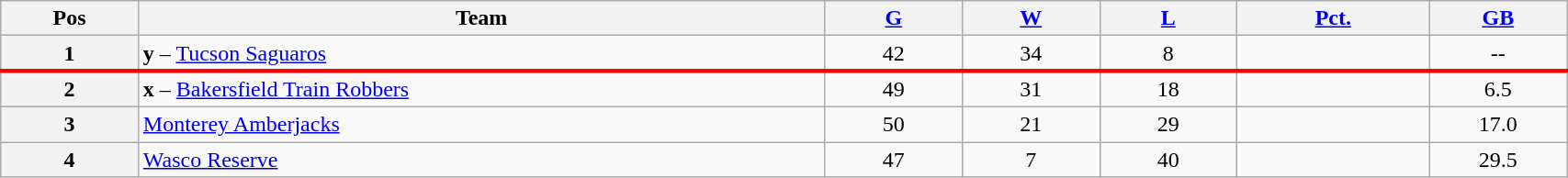<table class="wikitable plainrowheaders" width="90%" style="text-align:center;">
<tr>
<th scope="col" width="5%">Pos</th>
<th scope="col" width="25%">Team</th>
<th scope="col" width="5%"><a href='#'>G</a></th>
<th scope="col" width="5%"><a href='#'>W</a></th>
<th scope="col" width="5%"><a href='#'>L</a></th>
<th scope="col" width="7%"><a href='#'>Pct.</a></th>
<th scope="col" width="5%"><a href='#'>GB</a></th>
</tr>
<tr>
<th>1</th>
<td style="text-align:left;"><strong>y</strong> – <a href='#'>Tucson Saguaros</a></td>
<td>42</td>
<td>34</td>
<td>8</td>
<td></td>
<td>--</td>
</tr>
<tr>
</tr>
<tr |- style="border-top:3px solid red;">
<th>2</th>
<td style="text-align:left;"><strong>x</strong> – <a href='#'>Bakersfield Train Robbers</a></td>
<td>49</td>
<td>31</td>
<td>18</td>
<td></td>
<td>6.5</td>
</tr>
<tr>
<th>3</th>
<td style="text-align:left;"><a href='#'>Monterey Amberjacks</a></td>
<td>50</td>
<td>21</td>
<td>29</td>
<td></td>
<td>17.0</td>
</tr>
<tr>
<th>4</th>
<td style="text-align:left;"><a href='#'>Wasco Reserve</a></td>
<td>47</td>
<td>7</td>
<td>40</td>
<td></td>
<td>29.5</td>
</tr>
</table>
